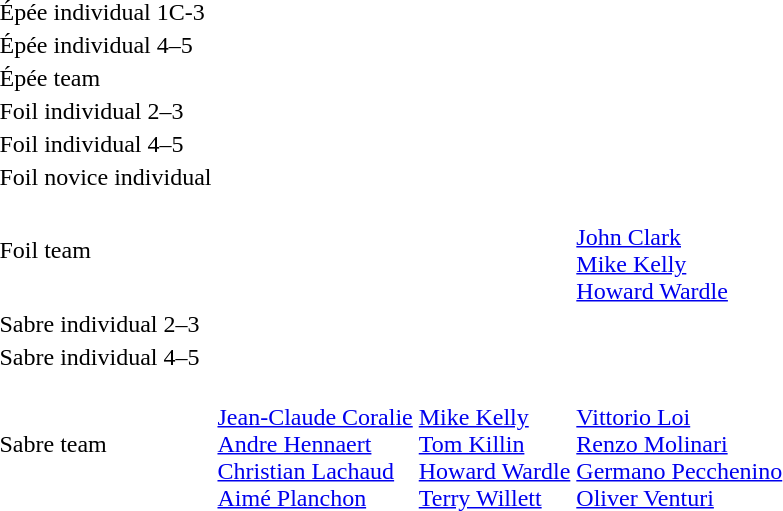<table>
<tr>
<td>Épée individual 1C-3<br></td>
<td></td>
<td></td>
<td></td>
</tr>
<tr>
<td>Épée individual 4–5<br></td>
<td></td>
<td></td>
<td></td>
</tr>
<tr>
<td>Épée team<br></td>
<td></td>
<td></td>
<td></td>
</tr>
<tr>
<td>Foil individual 2–3<br></td>
<td></td>
<td></td>
<td></td>
</tr>
<tr>
<td>Foil individual 4–5<br></td>
<td></td>
<td></td>
<td></td>
</tr>
<tr>
<td>Foil novice individual<br></td>
<td></td>
<td></td>
<td></td>
</tr>
<tr>
<td>Foil team<br></td>
<td></td>
<td></td>
<td> <br> <a href='#'>John Clark</a> <br> <a href='#'>Mike Kelly</a> <br> <a href='#'>Howard Wardle</a></td>
</tr>
<tr>
<td>Sabre individual 2–3<br></td>
<td></td>
<td></td>
<td></td>
</tr>
<tr>
<td>Sabre individual 4–5<br></td>
<td></td>
<td></td>
<td></td>
</tr>
<tr>
<td>Sabre team<br></td>
<td valign=top> <br> <a href='#'>Jean-Claude Coralie</a> <br> <a href='#'>Andre Hennaert</a> <br> <a href='#'>Christian Lachaud</a> <br> <a href='#'>Aimé Planchon</a></td>
<td valign=top> <br> <a href='#'>Mike Kelly</a> <br> <a href='#'>Tom Killin</a> <br> <a href='#'>Howard Wardle</a> <br> <a href='#'>Terry Willett</a></td>
<td valign=top> <br> <a href='#'>Vittorio Loi</a> <br> <a href='#'>Renzo Molinari</a> <br> <a href='#'>Germano Pecchenino</a> <br> <a href='#'>Oliver Venturi</a></td>
</tr>
</table>
